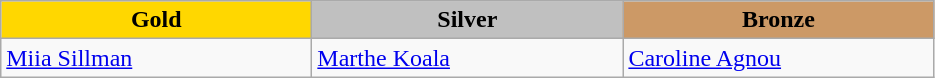<table class="wikitable" style="text-align:left">
<tr align="center">
<td width=200 bgcolor=gold><strong>Gold</strong></td>
<td width=200 bgcolor=silver><strong>Silver</strong></td>
<td width=200 bgcolor=CC9966><strong>Bronze</strong></td>
</tr>
<tr>
<td><a href='#'>Miia Sillman</a><br></td>
<td><a href='#'>Marthe Koala</a><br></td>
<td><a href='#'>Caroline Agnou</a><br></td>
</tr>
</table>
